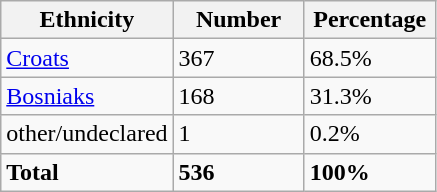<table class="wikitable">
<tr>
<th width="100px">Ethnicity</th>
<th width="80px">Number</th>
<th width="80px">Percentage</th>
</tr>
<tr>
<td><a href='#'>Croats</a></td>
<td>367</td>
<td>68.5%</td>
</tr>
<tr>
<td><a href='#'>Bosniaks</a></td>
<td>168</td>
<td>31.3%</td>
</tr>
<tr>
<td>other/undeclared</td>
<td>1</td>
<td>0.2%</td>
</tr>
<tr>
<td><strong>Total</strong></td>
<td><strong>536</strong></td>
<td><strong>100%</strong></td>
</tr>
</table>
